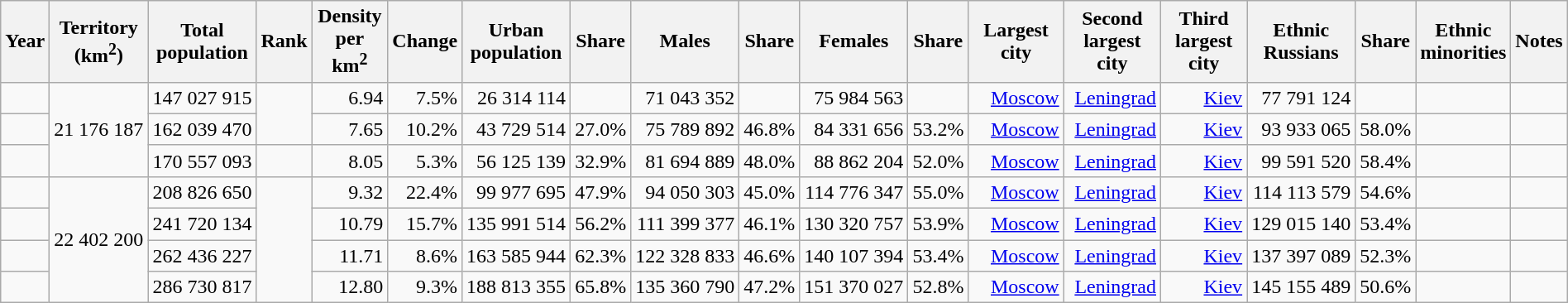<table class="sortable wikitable" style="margin: auto;">
<tr>
<th>Year</th>
<th>Territory<br>(<strong>km<sup>2</sup></strong>)</th>
<th>Total<br>population</th>
<th>Rank</th>
<th>Density<br>per km<sup>2</sup></th>
<th>Change</th>
<th>Urban<br>population</th>
<th>Share</th>
<th>Males</th>
<th>Share</th>
<th>Females</th>
<th>Share</th>
<th>Largest city</th>
<th>Second<br>largest city</th>
<th>Third<br>largest city</th>
<th>Ethnic<br>Russians</th>
<th>Share</th>
<th>Ethnic<br>minorities</th>
<th>Notes</th>
</tr>
<tr align="right">
<td></td>
<td rowspan="3">21 176 187</td>
<td>147 027 915</td>
<td rowspan="2"></td>
<td> 6.94</td>
<td> 7.5%</td>
<td>26 314 114</td>
<td></td>
<td>71 043 352</td>
<td></td>
<td>75 984 563</td>
<td></td>
<td> <a href='#'>Moscow</a><br></td>
<td> <a href='#'>Leningrad</a><br></td>
<td><a href='#'>Kiev</a><br></td>
<td>77 791 124</td>
<td></td>
<td></td>
<td align="left"></td>
</tr>
<tr align="right">
<td></td>
<td>162 039 470</td>
<td> 7.65</td>
<td> 10.2%</td>
<td>43 729 514</td>
<td> 27.0%</td>
<td>75 789 892</td>
<td> 46.8%</td>
<td>84 331 656</td>
<td> 53.2%</td>
<td> <a href='#'>Moscow</a><br></td>
<td> <a href='#'>Leningrad</a><br></td>
<td><a href='#'>Kiev</a><br></td>
<td>93 933 065</td>
<td> 58.0%</td>
<td></td>
<td align="left"></td>
</tr>
<tr align="right">
<td></td>
<td>170 557 093</td>
<td></td>
<td> 8.05</td>
<td> 5.3%</td>
<td>56 125 139</td>
<td> 32.9%</td>
<td>81 694 889</td>
<td> 48.0%</td>
<td>88 862 204</td>
<td> 52.0%</td>
<td> <a href='#'>Moscow</a><br></td>
<td> <a href='#'>Leningrad</a><br></td>
<td><a href='#'>Kiev</a><br></td>
<td>99 591 520</td>
<td> 58.4%</td>
<td></td>
<td align="left"></td>
</tr>
<tr align="right">
<td></td>
<td rowspan="4">22 402 200</td>
<td>208 826 650</td>
<td rowspan="4"></td>
<td> 9.32</td>
<td> 22.4%</td>
<td>99 977 695</td>
<td> 47.9%</td>
<td>94 050 303</td>
<td> 45.0%</td>
<td>114 776 347</td>
<td> 55.0%</td>
<td> <a href='#'>Moscow</a><br></td>
<td> <a href='#'>Leningrad</a><br></td>
<td><a href='#'>Kiev</a><br></td>
<td>114 113 579</td>
<td> 54.6%</td>
<td></td>
<td align="left"></td>
</tr>
<tr align="right">
<td></td>
<td>241 720 134</td>
<td> 10.79</td>
<td> 15.7%</td>
<td>135 991 514</td>
<td> 56.2%</td>
<td>111 399 377</td>
<td> 46.1%</td>
<td>130 320 757</td>
<td> 53.9%</td>
<td> <a href='#'>Moscow</a><br></td>
<td> <a href='#'>Leningrad</a><br></td>
<td> <a href='#'>Kiev</a><br></td>
<td>129 015 140</td>
<td> 53.4%</td>
<td></td>
<td align="left"></td>
</tr>
<tr align="right">
<td></td>
<td>262 436 227</td>
<td> 11.71</td>
<td> 8.6%</td>
<td>163 585 944</td>
<td> 62.3%</td>
<td>122 328 833</td>
<td> 46.6%</td>
<td>140 107 394</td>
<td> 53.4%</td>
<td> <a href='#'>Moscow</a><br></td>
<td> <a href='#'>Leningrad</a><br></td>
<td> <a href='#'>Kiev</a><br></td>
<td>137 397 089</td>
<td> 52.3%</td>
<td></td>
<td align="left"></td>
</tr>
<tr align="right">
<td></td>
<td>286 730 817</td>
<td> 12.80</td>
<td> 9.3%</td>
<td>188 813 355</td>
<td> 65.8%</td>
<td>135 360 790</td>
<td> 47.2%</td>
<td>151 370 027</td>
<td> 52.8%</td>
<td> <a href='#'>Moscow</a><br></td>
<td> <a href='#'>Leningrad</a><br></td>
<td> <a href='#'>Kiev</a><br></td>
<td>145 155 489</td>
<td> 50.6%</td>
<td></td>
<td align="left"></td>
</tr>
</table>
